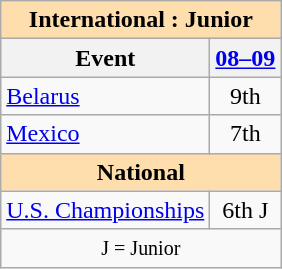<table class="wikitable" style="text-align:center">
<tr>
<th colspan="2" style="background-color: #ffdead; " align="center">International : Junior</th>
</tr>
<tr>
<th>Event</th>
<th><a href='#'>08–09</a></th>
</tr>
<tr>
<td align=left> <a href='#'>Belarus</a></td>
<td>9th</td>
</tr>
<tr>
<td align=left> <a href='#'>Mexico</a></td>
<td>7th</td>
</tr>
<tr>
<th colspan="2" style="background-color: #ffdead; " align="center">National</th>
</tr>
<tr>
<td align=left><a href='#'>U.S. Championships</a></td>
<td>6th J</td>
</tr>
<tr>
<td colspan="2" align="center"><small>  J = Junior </small></td>
</tr>
</table>
